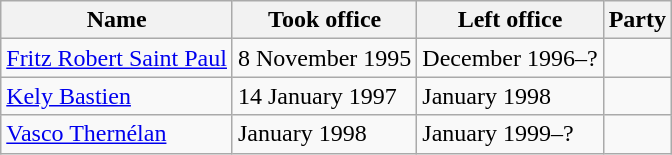<table class="wikitable">
<tr>
<th>Name</th>
<th>Took office</th>
<th>Left office</th>
<th>Party</th>
</tr>
<tr>
<td><a href='#'>Fritz Robert Saint Paul</a></td>
<td>8 November 1995</td>
<td>December 1996–?</td>
<td></td>
</tr>
<tr>
<td><a href='#'>Kely Bastien</a></td>
<td>14 January 1997</td>
<td>January 1998</td>
<td></td>
</tr>
<tr>
<td><a href='#'>Vasco Thernélan</a></td>
<td>January 1998</td>
<td>January 1999–?</td>
<td></td>
</tr>
</table>
